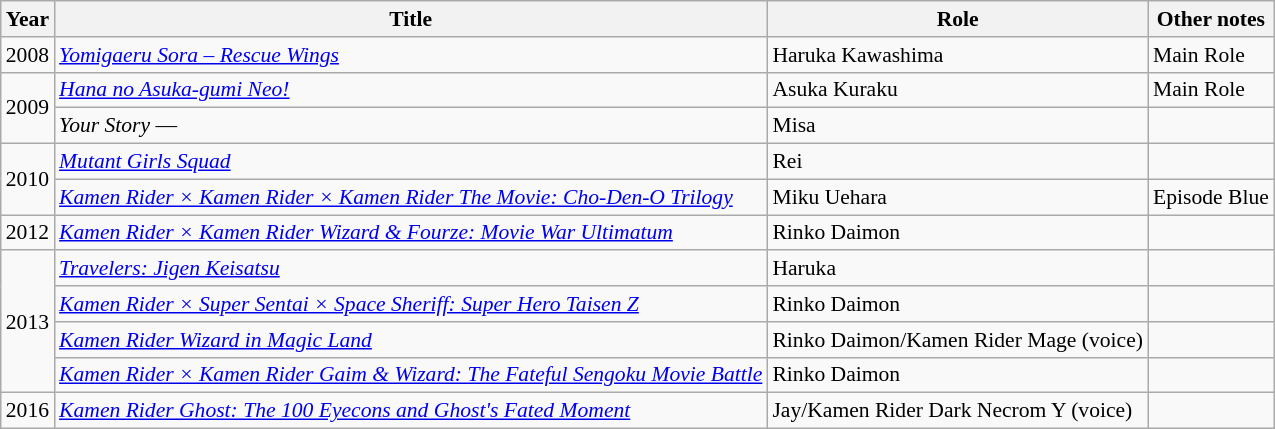<table class="wikitable" style="font-size: 90%;">
<tr>
<th>Year</th>
<th>Title</th>
<th>Role</th>
<th>Other notes</th>
</tr>
<tr>
<td>2008</td>
<td><em><a href='#'>Yomigaeru Sora – Rescue Wings</a></em></td>
<td>Haruka Kawashima</td>
<td>Main Role</td>
</tr>
<tr>
<td rowspan="2">2009</td>
<td><em><a href='#'>Hana no Asuka-gumi Neo!</a></em></td>
<td>Asuka Kuraku</td>
<td>Main Role</td>
</tr>
<tr>
<td><em>Your Story</em> — </td>
<td>Misa</td>
<td></td>
</tr>
<tr>
<td rowspan="2">2010</td>
<td><em><a href='#'>Mutant Girls Squad</a></em></td>
<td>Rei</td>
<td></td>
</tr>
<tr>
<td><em><a href='#'>Kamen Rider × Kamen Rider × Kamen Rider The Movie: Cho-Den-O Trilogy</a></em></td>
<td>Miku Uehara</td>
<td>Episode Blue</td>
</tr>
<tr>
<td>2012</td>
<td><em><a href='#'>Kamen Rider × Kamen Rider Wizard & Fourze: Movie War Ultimatum</a></em></td>
<td>Rinko Daimon</td>
<td></td>
</tr>
<tr>
<td rowspan="4">2013</td>
<td><em><a href='#'>Travelers: Jigen Keisatsu</a></em></td>
<td>Haruka</td>
<td></td>
</tr>
<tr>
<td><em><a href='#'>Kamen Rider × Super Sentai × Space Sheriff: Super Hero Taisen Z</a></em></td>
<td>Rinko Daimon</td>
<td></td>
</tr>
<tr>
<td><em><a href='#'>Kamen Rider Wizard in Magic Land</a></em></td>
<td>Rinko Daimon/Kamen Rider Mage (voice)</td>
<td></td>
</tr>
<tr>
<td><em><a href='#'>Kamen Rider × Kamen Rider Gaim & Wizard: The Fateful Sengoku Movie Battle</a></em></td>
<td>Rinko Daimon</td>
<td></td>
</tr>
<tr>
<td>2016</td>
<td><em><a href='#'>Kamen Rider Ghost: The 100 Eyecons and Ghost's Fated Moment</a></em></td>
<td>Jay/Kamen Rider Dark Necrom Y (voice)</td>
<td></td>
</tr>
</table>
